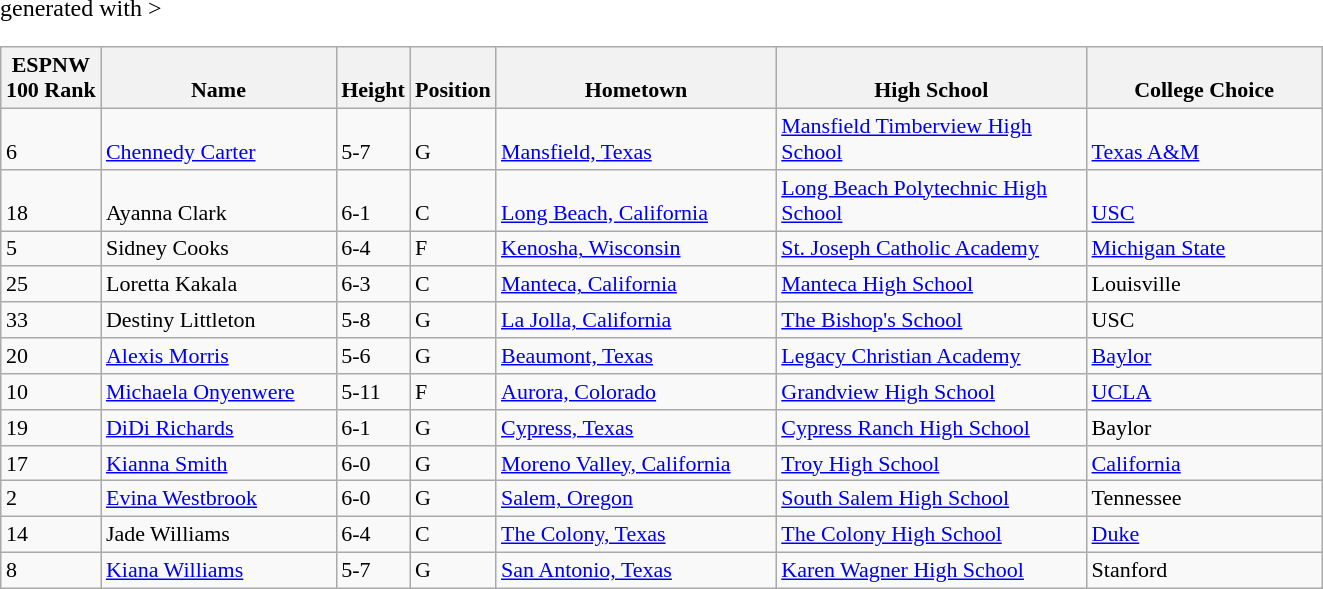<table class="wikitable sortable" <hiddentext>generated with >
<tr style="font-size:11pt"  valign="bottom">
<th>ESPNW<br>100 Rank</th>
<th width="150" height="15">Name</th>
<th width="36">Height</th>
<th width="44">Position</th>
<th width="180">Hometown</th>
<th width="200">High School</th>
<th width="150">College Choice</th>
</tr>
<tr style="font-size:11pt"  valign="bottom">
<td>6</td>
<td height="15"><a href='#'>Chennedy Carter</a></td>
<td>5-7</td>
<td>G</td>
<td><a href='#'>Mansfield, Texas</a></td>
<td><a href='#'>Mansfield Timberview High School</a></td>
<td><a href='#'>Texas A&M</a></td>
</tr>
<tr style="font-size:11pt"  valign="bottom">
<td>18</td>
<td height="15">Ayanna Clark</td>
<td>6-1</td>
<td>C</td>
<td><a href='#'>Long Beach, California</a></td>
<td><a href='#'>Long Beach Polytechnic High School</a></td>
<td><a href='#'>USC</a></td>
</tr>
<tr style="font-size:11pt"  valign="bottom">
<td>5</td>
<td height="15">Sidney Cooks</td>
<td>6-4</td>
<td>F</td>
<td><a href='#'>Kenosha, Wisconsin</a></td>
<td><a href='#'>St. Joseph Catholic Academy</a></td>
<td><a href='#'>Michigan State</a></td>
</tr>
<tr style="font-size:11pt"  valign="bottom">
<td>25</td>
<td height="15">Loretta Kakala</td>
<td>6-3</td>
<td>C</td>
<td><a href='#'>Manteca, California</a></td>
<td><a href='#'>Manteca High School</a></td>
<td>Louisville</td>
</tr>
<tr style="font-size:11pt"  valign="bottom">
<td>33</td>
<td height="15">Destiny Littleton</td>
<td>5-8</td>
<td>G</td>
<td><a href='#'>La Jolla, California</a></td>
<td><a href='#'>The Bishop's School</a></td>
<td>USC</td>
</tr>
<tr style="font-size:11pt"  valign="bottom">
<td>20</td>
<td height="15"><a href='#'>Alexis Morris</a></td>
<td>5-6</td>
<td>G</td>
<td><a href='#'>Beaumont, Texas</a></td>
<td><a href='#'>Legacy Christian Academy</a></td>
<td><a href='#'>Baylor</a></td>
</tr>
<tr style="font-size:11pt"  valign="bottom">
<td>10</td>
<td height="15"><a href='#'>Michaela Onyenwere</a></td>
<td>5-11</td>
<td>F</td>
<td><a href='#'>Aurora, Colorado</a></td>
<td><a href='#'>Grandview High School</a></td>
<td><a href='#'>UCLA</a></td>
</tr>
<tr style="font-size:11pt"  valign="bottom">
<td>19</td>
<td height="15"><a href='#'>DiDi Richards</a></td>
<td>6-1</td>
<td>G</td>
<td><a href='#'>Cypress, Texas</a></td>
<td><a href='#'>Cypress Ranch High School</a></td>
<td>Baylor</td>
</tr>
<tr style="font-size:11pt"  valign="bottom">
<td>17</td>
<td height="15"><a href='#'>Kianna Smith</a></td>
<td>6-0</td>
<td>G</td>
<td><a href='#'>Moreno Valley, California</a></td>
<td><a href='#'>Troy High School</a></td>
<td><a href='#'>California</a></td>
</tr>
<tr style="font-size:11pt"  valign="bottom">
<td>2</td>
<td height="15"><a href='#'>Evina Westbrook</a></td>
<td>6-0</td>
<td>G</td>
<td><a href='#'>Salem, Oregon</a></td>
<td><a href='#'>South Salem High School</a></td>
<td>Tennessee</td>
</tr>
<tr style="font-size:11pt"  valign="bottom">
<td>14</td>
<td height="15">Jade Williams</td>
<td>6-4</td>
<td>C</td>
<td><a href='#'>The Colony, Texas</a></td>
<td><a href='#'>The Colony High School</a></td>
<td><a href='#'>Duke</a></td>
</tr>
<tr style="font-size:11pt"  valign="bottom">
<td>8</td>
<td height="15"><a href='#'>Kiana Williams</a></td>
<td>5-7</td>
<td>G</td>
<td><a href='#'>San Antonio, Texas</a></td>
<td><a href='#'>Karen Wagner High School</a></td>
<td>Stanford</td>
</tr>
</table>
